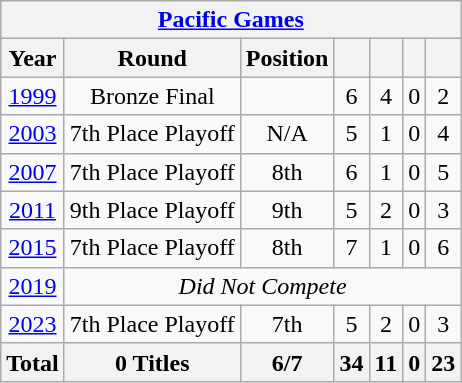<table class="wikitable" style="text-align: center;">
<tr>
<th colspan="7"><a href='#'>Pacific Games</a></th>
</tr>
<tr>
<th>Year</th>
<th>Round</th>
<th>Position</th>
<th></th>
<th></th>
<th></th>
<th></th>
</tr>
<tr>
<td> <a href='#'>1999</a></td>
<td>Bronze Final</td>
<td></td>
<td>6</td>
<td>4</td>
<td>0</td>
<td>2</td>
</tr>
<tr>
<td> <a href='#'>2003</a></td>
<td>7th Place Playoff</td>
<td>N/A</td>
<td>5</td>
<td>1</td>
<td>0</td>
<td>4</td>
</tr>
<tr>
<td> <a href='#'>2007</a></td>
<td>7th Place Playoff</td>
<td>8th</td>
<td>6</td>
<td>1</td>
<td>0</td>
<td>5</td>
</tr>
<tr>
<td> <a href='#'>2011</a></td>
<td>9th Place Playoff</td>
<td>9th</td>
<td>5</td>
<td>2</td>
<td>0</td>
<td>3</td>
</tr>
<tr>
<td> <a href='#'>2015</a></td>
<td>7th Place Playoff</td>
<td>8th</td>
<td>7</td>
<td>1</td>
<td>0</td>
<td>6</td>
</tr>
<tr>
<td> <a href='#'>2019</a></td>
<td colspan="6"><em>Did Not Compete</em></td>
</tr>
<tr>
<td> <a href='#'>2023</a></td>
<td>7th Place Playoff</td>
<td>7th</td>
<td>5</td>
<td>2</td>
<td>0</td>
<td>3</td>
</tr>
<tr>
<th>Total</th>
<th>0 Titles</th>
<th>6/7</th>
<th>34</th>
<th>11</th>
<th>0</th>
<th>23</th>
</tr>
</table>
